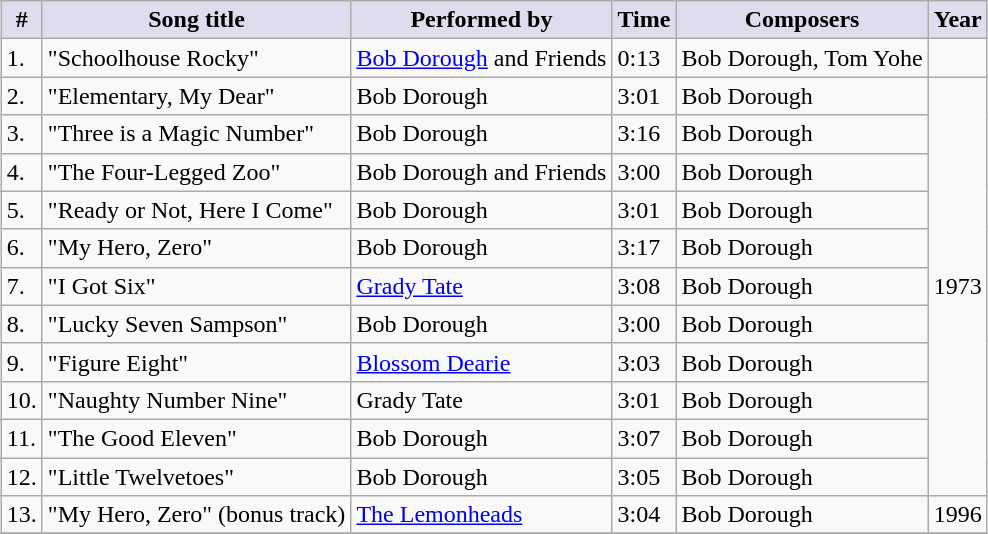<table class="wikitable" style="text-align:left; margin: 5px;">
<tr>
<th style="background:#ddddee;">#</th>
<th style="background:#ddddee;">Song title</th>
<th style="background:#ddddee;">Performed by</th>
<th style="background:#ddddee;">Time</th>
<th style="background:#ddddee;">Composers</th>
<th style="background:#ddddee;">Year</th>
</tr>
<tr>
<td>1.</td>
<td>"Schoolhouse Rocky"</td>
<td><a href='#'>Bob Dorough</a> and Friends</td>
<td>0:13</td>
<td>Bob Dorough, Tom Yohe</td>
<td></td>
</tr>
<tr>
<td>2.</td>
<td>"Elementary, My Dear"</td>
<td>Bob Dorough</td>
<td>3:01</td>
<td>Bob Dorough</td>
<td rowspan=11>1973</td>
</tr>
<tr>
<td>3.</td>
<td>"Three is a Magic Number"</td>
<td>Bob Dorough</td>
<td>3:16</td>
<td>Bob Dorough</td>
</tr>
<tr>
<td>4.</td>
<td>"The Four-Legged Zoo"</td>
<td>Bob Dorough and Friends</td>
<td>3:00</td>
<td>Bob Dorough</td>
</tr>
<tr>
<td>5.</td>
<td>"Ready or Not, Here I Come"</td>
<td>Bob Dorough</td>
<td>3:01</td>
<td>Bob Dorough</td>
</tr>
<tr>
<td>6.</td>
<td>"My Hero, Zero"</td>
<td>Bob Dorough</td>
<td>3:17</td>
<td>Bob Dorough</td>
</tr>
<tr>
<td>7.</td>
<td>"I Got Six"</td>
<td><a href='#'>Grady Tate</a></td>
<td>3:08</td>
<td>Bob Dorough</td>
</tr>
<tr>
<td>8.</td>
<td>"Lucky Seven Sampson"</td>
<td>Bob Dorough</td>
<td>3:00</td>
<td>Bob Dorough</td>
</tr>
<tr>
<td>9.</td>
<td>"Figure Eight"</td>
<td><a href='#'>Blossom Dearie</a></td>
<td>3:03</td>
<td>Bob Dorough</td>
</tr>
<tr>
<td>10.</td>
<td>"Naughty Number Nine"</td>
<td>Grady Tate</td>
<td>3:01</td>
<td>Bob Dorough</td>
</tr>
<tr>
<td>11.</td>
<td>"The Good Eleven"</td>
<td>Bob Dorough</td>
<td>3:07</td>
<td>Bob Dorough</td>
</tr>
<tr>
<td>12.</td>
<td>"Little Twelvetoes"</td>
<td>Bob Dorough</td>
<td>3:05</td>
<td>Bob Dorough</td>
</tr>
<tr>
<td>13.</td>
<td>"My Hero, Zero" (bonus track)</td>
<td><a href='#'>The Lemonheads</a></td>
<td>3:04</td>
<td>Bob Dorough</td>
<td>1996</td>
</tr>
<tr>
</tr>
</table>
